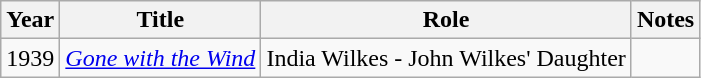<table class=wikitable>
<tr>
<th>Year</th>
<th>Title</th>
<th>Role</th>
<th>Notes</th>
</tr>
<tr>
<td>1939</td>
<td><em><a href='#'>Gone with the Wind</a></em></td>
<td>India Wilkes - John Wilkes' Daughter</td>
<td></td>
</tr>
</table>
